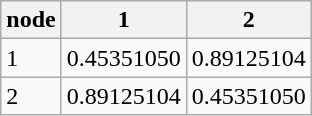<table class="wikitable">
<tr>
<th>node</th>
<th>1</th>
<th>2</th>
</tr>
<tr>
<td>1</td>
<td>0.45351050</td>
<td>0.89125104</td>
</tr>
<tr>
<td>2</td>
<td>0.89125104</td>
<td>0.45351050</td>
</tr>
</table>
